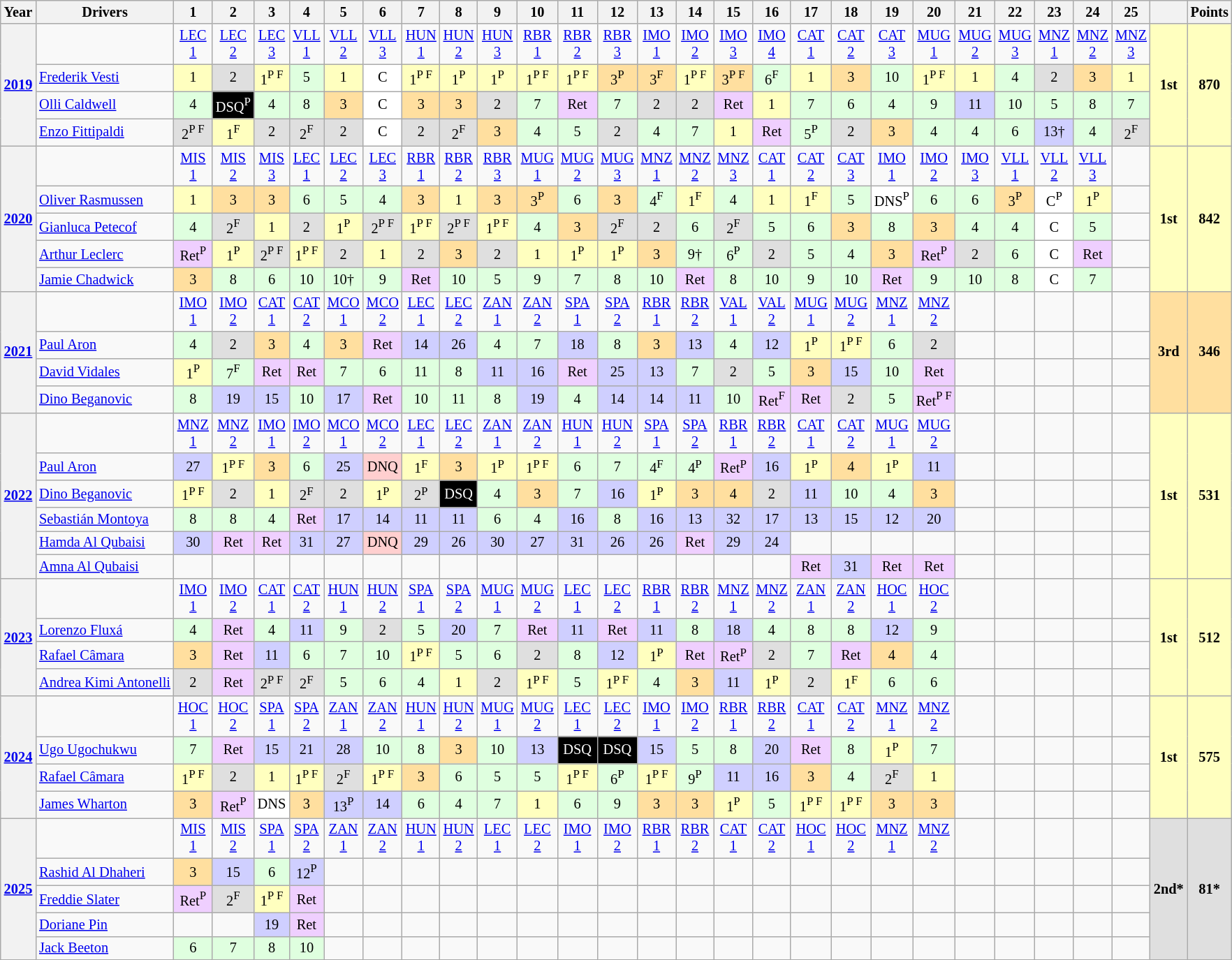<table class="wikitable" style="text-align:center; font-size:85%">
<tr>
<th>Year</th>
<th>Drivers</th>
<th>1</th>
<th>2</th>
<th>3</th>
<th>4</th>
<th>5</th>
<th>6</th>
<th>7</th>
<th>8</th>
<th>9</th>
<th>10</th>
<th>11</th>
<th>12</th>
<th>13</th>
<th>14</th>
<th>15</th>
<th>16</th>
<th>17</th>
<th>18</th>
<th>19</th>
<th>20</th>
<th>21</th>
<th>22</th>
<th>23</th>
<th>24</th>
<th>25</th>
<th></th>
<th>Points</th>
</tr>
<tr>
<th rowspan="4"><a href='#'>2019</a></th>
<td></td>
<td><a href='#'>LEC<br>1</a></td>
<td><a href='#'>LEC<br>2</a></td>
<td><a href='#'>LEC<br>3</a></td>
<td><a href='#'>VLL<br>1</a></td>
<td><a href='#'>VLL<br>2</a></td>
<td><a href='#'>VLL<br>3</a></td>
<td><a href='#'>HUN<br>1</a></td>
<td><a href='#'>HUN<br>2</a></td>
<td><a href='#'>HUN<br>3</a></td>
<td><a href='#'>RBR<br>1</a></td>
<td><a href='#'>RBR<br>2</a></td>
<td><a href='#'>RBR<br>3</a></td>
<td><a href='#'>IMO<br>1</a></td>
<td><a href='#'>IMO<br>2</a></td>
<td><a href='#'>IMO<br>3</a></td>
<td><a href='#'>IMO<br>4</a></td>
<td><a href='#'>CAT<br>1</a></td>
<td><a href='#'>CAT<br>2</a></td>
<td><a href='#'>CAT<br>3</a></td>
<td><a href='#'>MUG<br>1</a></td>
<td><a href='#'>MUG<br>2</a></td>
<td><a href='#'>MUG<br>3</a></td>
<td><a href='#'>MNZ<br>1</a></td>
<td><a href='#'>MNZ<br>2</a></td>
<td><a href='#'>MNZ<br>3</a></td>
<th rowspan="4" style="background:#FFFFBF;">1st</th>
<th rowspan="4" style="background:#FFFFBF;">870</th>
</tr>
<tr>
<td align="left"> <a href='#'>Frederik Vesti</a></td>
<td style="background:#FFFFBF;">1</td>
<td style="background:#DFDFDF;">2</td>
<td style="background:#FFFFBF;">1<span><sup>P F</sup></span></td>
<td style="background:#DFFFDF;">5</td>
<td style="background:#FFFFBF;">1</td>
<td style="background:#FFFFFF;">C</td>
<td style="background:#FFFFBF;">1<span><sup>P F</sup></span></td>
<td style="background:#FFFFBF;">1<span><sup>P</sup></span></td>
<td style="background:#FFFFBF;">1<span><sup>P</sup></span></td>
<td style="background:#FFFFBF;">1<span><sup>P F</sup></span></td>
<td style="background:#FFFFBF;">1<span><sup>P F</sup></span></td>
<td style="background:#FFDF9F;">3<span><sup>P</sup></span></td>
<td style="background:#FFDF9F;">3<span><sup>F</sup></span></td>
<td style="background:#FFFFBF;">1<span><sup>P F</sup></span></td>
<td style="background:#FFDF9F;">3<span><sup>P F</sup></span></td>
<td style="background:#DFFFDF;">6<span><sup>F</sup></span></td>
<td style="background:#FFFFBF;">1</td>
<td style="background:#FFDF9F;">3</td>
<td style="background:#DFFFDF;">10</td>
<td style="background:#FFFFBF;">1<span><sup>P F</sup></span></td>
<td style="background:#FFFFBF;">1</td>
<td style="background:#DFFFDF;">4</td>
<td style="background:#DFDFDF;">2</td>
<td style="background:#FFDF9F;">3</td>
<td style="background:#FFFFBF;">1</td>
</tr>
<tr>
<td align="left"> <a href='#'>Olli Caldwell</a></td>
<td style="background:#DFFFDF;">4</td>
<td style="background-color:#000000;color:white">DSQ<span><sup>P</sup></span></td>
<td style="background:#DFFFDF;">4</td>
<td style="background:#DFFFDF;">8</td>
<td style="background:#FFDF9F;">3</td>
<td style="background:#FFFFFF;">C</td>
<td style="background:#FFDF9F;">3</td>
<td style="background:#FFDF9F;">3</td>
<td style="background:#DFDFDF;">2</td>
<td style="background:#DFFFDF;">7</td>
<td style="background:#EFCFFF;">Ret</td>
<td style="background:#DFFFDF;">7</td>
<td style="background:#DFDFDF;">2</td>
<td style="background:#DFDFDF;">2</td>
<td style="background:#EFCFFF;">Ret</td>
<td style="background:#FFFFBF;">1</td>
<td style="background:#DFFFDF;">7</td>
<td style="background:#DFFFDF;">6</td>
<td style="background:#DFFFDF;">4</td>
<td style="background:#DFFFDF;">9</td>
<td style="background:#CFCFFF;">11</td>
<td style="background:#DFFFDF;">10</td>
<td style="background:#DFFFDF;">5</td>
<td style="background:#DFFFDF;">8</td>
<td style="background:#DFFFDF;">7</td>
</tr>
<tr>
<td align="left"> <a href='#'>Enzo Fittipaldi</a></td>
<td style="background:#DFDFDF;">2<span><sup>P F</sup></span></td>
<td style="background:#FFFFBF;">1<span><sup>F</sup></span></td>
<td style="background:#DFDFDF;">2</td>
<td style="background:#DFDFDF;">2<span><sup>F</sup></span></td>
<td style="background:#DFDFDF;">2</td>
<td style="background:#FFFFFF;">C</td>
<td style="background:#DFDFDF;">2</td>
<td style="background:#DFDFDF;">2<span><sup>F</sup></span></td>
<td style="background:#FFDF9F;">3</td>
<td style="background:#DFFFDF;">4</td>
<td style="background:#DFFFDF;">5</td>
<td style="background:#DFDFDF;">2</td>
<td style="background:#DFFFDF;">4</td>
<td style="background:#DFFFDF;">7</td>
<td style="background:#FFFFBF;">1</td>
<td style="background:#EFCFFF;">Ret</td>
<td style="background:#DFFFDF;">5<span><sup>P</sup></span></td>
<td style="background:#DFDFDF;">2</td>
<td style="background:#FFDF9F;">3</td>
<td style="background:#DFFFDF;">4</td>
<td style="background:#DFFFDF;">4</td>
<td style="background:#DFFFDF;">6</td>
<td style="background:#CFCFFF;">13†</td>
<td style="background:#DFFFDF;">4</td>
<td style="background:#DFDFDF;">2<span><sup>F</sup></span></td>
</tr>
<tr>
<th rowspan="5"><a href='#'>2020</a></th>
<td></td>
<td><a href='#'>MIS<br>1</a></td>
<td><a href='#'>MIS<br>2</a></td>
<td><a href='#'>MIS<br>3</a></td>
<td><a href='#'>LEC<br>1</a></td>
<td><a href='#'>LEC<br>2</a></td>
<td><a href='#'>LEC<br>3</a></td>
<td><a href='#'>RBR<br>1</a></td>
<td><a href='#'>RBR<br>2</a></td>
<td><a href='#'>RBR<br>3</a></td>
<td><a href='#'>MUG<br>1</a></td>
<td><a href='#'>MUG<br>2</a></td>
<td><a href='#'>MUG<br>3</a></td>
<td><a href='#'>MNZ<br>1</a></td>
<td><a href='#'>MNZ<br>2</a></td>
<td><a href='#'>MNZ<br>3</a></td>
<td><a href='#'>CAT<br>1</a></td>
<td><a href='#'>CAT<br>2</a></td>
<td><a href='#'>CAT<br>3</a></td>
<td><a href='#'>IMO<br>1</a></td>
<td><a href='#'>IMO<br>2</a></td>
<td><a href='#'>IMO<br>3</a></td>
<td><a href='#'>VLL<br>1</a></td>
<td><a href='#'>VLL<br>2</a></td>
<td><a href='#'>VLL<br>3</a></td>
<td></td>
<th rowspan="5" style="background:#FFFFBF;">1st</th>
<th rowspan="5" style="background:#FFFFBF;">842</th>
</tr>
<tr>
<td align="left"> <a href='#'>Oliver Rasmussen</a></td>
<td style="background:#FFFFBF;">1</td>
<td style="background:#FFDF9F;">3</td>
<td style="background:#FFDF9F;">3</td>
<td style="background:#DFFFDF;">6</td>
<td style="background:#DFFFDF;">5</td>
<td style="background:#DFFFDF;">4</td>
<td style="background:#FFDF9F;">3</td>
<td style="background:#FFFFBF;">1</td>
<td style="background:#FFDF9F;">3</td>
<td style="background:#FFDF9F;">3<span><sup>P</sup></span></td>
<td style="background:#DFFFDF;">6</td>
<td style="background:#FFDF9F;">3</td>
<td style="background:#DFFFDF;">4<span><sup>F</sup></span></td>
<td style="background:#FFFFBF;">1<span><sup>F</sup></span></td>
<td style="background:#DFFFDF;">4</td>
<td style="background:#FFFFBF;">1</td>
<td style="background:#FFFFBF;">1<span><sup>F</sup></span></td>
<td style="background:#DFFFDF;">5</td>
<td style="background:#FFFFFF;">DNS<span><sup>P</sup></span></td>
<td style="background:#DFFFDF;">6</td>
<td style="background:#DFFFDF;">6</td>
<td style="background:#FFDF9F;">3<span><sup>P</sup></span></td>
<td style="background:#FFFFFF;">C<span><sup>P</sup></span></td>
<td style="background:#FFFFBF;">1<span><sup>P</sup></span></td>
<td></td>
</tr>
<tr>
<td align="left"> <a href='#'>Gianluca Petecof</a></td>
<td style="background:#DFFFDF;">4</td>
<td style="background:#DFDFDF;">2<span><sup>F</sup></span></td>
<td style="background:#FFFFBF;">1</td>
<td style="background:#DFDFDF;">2</td>
<td style="background:#FFFFBF;">1<span><sup>P</sup></span></td>
<td style="background:#DFDFDF;">2<span><sup>P F</sup></span></td>
<td style="background:#FFFFBF;">1<span><sup>P F</sup></span></td>
<td style="background:#DFDFDF;">2<span><sup>P F</sup></span></td>
<td style="background:#FFFFBF;">1<span><sup>P F</sup></span></td>
<td style="background:#DFFFDF;">4</td>
<td style="background:#FFDF9F;">3</td>
<td style="background:#DFDFDF;">2<span><sup>F</sup></span></td>
<td style="background:#DFDFDF;">2</td>
<td style="background:#DFFFDF;">6</td>
<td style="background:#DFDFDF;">2<span><sup>F</sup></span></td>
<td style="background:#DFFFDF;">5</td>
<td style="background:#DFFFDF;">6</td>
<td style="background:#FFDF9F;">3</td>
<td style="background:#DFFFDF;">8</td>
<td style="background:#FFDF9F;">3</td>
<td style="background:#DFFFDF;">4</td>
<td style="background:#DFFFDF;">4</td>
<td style="background:#FFFFFF;">C</td>
<td style="background:#DFFFDF;">5</td>
<td></td>
</tr>
<tr>
<td align="left"> <a href='#'>Arthur Leclerc</a></td>
<td style="background:#EFCFFF;">Ret<span><sup>P</sup></span></td>
<td style="background:#FFFFBF;">1<span><sup>P</sup></span></td>
<td style="background:#DFDFDF;">2<span><sup>P F</sup></span></td>
<td style="background:#FFFFBF;">1<span><sup>P F</sup></span></td>
<td style="background:#DFDFDF;">2</td>
<td style="background:#FFFFBF;">1</td>
<td style="background:#DFDFDF;">2</td>
<td style="background:#FFDF9F;">3</td>
<td style="background:#DFDFDF;">2</td>
<td style="background:#FFFFBF;">1</td>
<td style="background:#FFFFBF;">1<span><sup>P</sup></span></td>
<td style="background:#FFFFBF;">1<span><sup>P</sup></span></td>
<td style="background:#FFDF9F;">3</td>
<td style="background:#DFFFDF;">9†</td>
<td style="background:#DFFFDF;">6<span><sup>P</sup></span></td>
<td style="background:#DFDFDF;">2</td>
<td style="background:#DFFFDF;">5</td>
<td style="background:#DFFFDF;">4</td>
<td style="background:#FFDF9F;">3</td>
<td style="background:#EFCFFF;">Ret<span><sup>P</sup></span></td>
<td style="background:#DFDFDF;">2</td>
<td style="background:#DFFFDF;">6</td>
<td style="background:#FFFFFF;">C</td>
<td style="background:#EFCFFF;">Ret</td>
<td></td>
</tr>
<tr>
<td align="left"> <a href='#'>Jamie Chadwick</a></td>
<td style="background:#FFDF9F;">3</td>
<td style="background:#DFFFDF;">8</td>
<td style="background:#DFFFDF;">6</td>
<td style="background:#DFFFDF;">10</td>
<td style="background:#DFFFDF;">10†</td>
<td style="background:#DFFFDF;">9</td>
<td style="background:#EFCFFF;">Ret</td>
<td style="background:#DFFFDF;">10</td>
<td style="background:#DFFFDF;">5</td>
<td style="background:#DFFFDF;">9</td>
<td style="background:#DFFFDF;">7</td>
<td style="background:#DFFFDF;">8</td>
<td style="background:#DFFFDF;">10</td>
<td style="background:#EFCFFF;">Ret</td>
<td style="background:#DFFFDF;">8</td>
<td style="background:#DFFFDF;">10</td>
<td style="background:#DFFFDF;">9</td>
<td style="background:#DFFFDF;">10</td>
<td style="background:#EFCFFF;">Ret</td>
<td style="background:#DFFFDF;">9</td>
<td style="background:#DFFFDF;">10</td>
<td style="background:#DFFFDF;">8</td>
<td style="background:#FFFFFF;">C</td>
<td style="background:#DFFFDF;">7</td>
<td></td>
</tr>
<tr>
<th rowspan="4"><a href='#'>2021</a></th>
<td></td>
<td><a href='#'>IMO<br>1</a></td>
<td><a href='#'>IMO<br>2</a></td>
<td><a href='#'>CAT<br>1</a></td>
<td><a href='#'>CAT<br>2</a></td>
<td><a href='#'>MCO<br>1</a></td>
<td><a href='#'>MCO<br>2</a></td>
<td><a href='#'>LEC<br>1</a></td>
<td><a href='#'>LEC<br>2</a></td>
<td><a href='#'>ZAN<br>1</a></td>
<td><a href='#'>ZAN<br>2</a></td>
<td><a href='#'>SPA<br>1</a></td>
<td><a href='#'>SPA<br>2</a></td>
<td><a href='#'>RBR<br>1</a></td>
<td><a href='#'>RBR<br>2</a></td>
<td><a href='#'>VAL<br>1</a></td>
<td><a href='#'>VAL<br>2</a></td>
<td><a href='#'>MUG<br>1</a></td>
<td><a href='#'>MUG<br>2</a></td>
<td><a href='#'>MNZ<br>1</a></td>
<td><a href='#'>MNZ<br>2</a></td>
<td></td>
<td></td>
<td></td>
<td></td>
<td></td>
<th rowspan="4" style="background:#FFDF9F">3rd</th>
<th rowspan="4" style="background:#FFDF9F">346</th>
</tr>
<tr>
<td align="left"> <a href='#'>Paul Aron</a></td>
<td style="background:#DFFFDF;">4</td>
<td style="background:#DFDFDF;">2</td>
<td style="background:#FFDF9F;">3</td>
<td style="background:#DFFFDF;">4</td>
<td style="background:#FFDF9F;">3</td>
<td style="background:#EFCFFF;">Ret</td>
<td style="background:#CFCFFF;">14</td>
<td style="background:#CFCFFF;">26</td>
<td style="background:#DFFFDF;">4</td>
<td style="background:#DFFFDF;">7</td>
<td style="background:#CFCFFF;">18</td>
<td style="background:#DFFFDF;">8</td>
<td style="background:#FFDF9F;">3</td>
<td style="background:#CFCFFF;">13</td>
<td style="background:#DFFFDF;">4</td>
<td style="background:#CFCFFF;">12</td>
<td style="background:#FFFFBF;">1<span><sup>P</sup></span></td>
<td style="background:#FFFFBF;">1<span><sup>P F</sup></span></td>
<td style="background:#DFFFDF;">6</td>
<td style="background:#DFDFDF;">2</td>
<td></td>
<td></td>
<td></td>
<td></td>
<td></td>
</tr>
<tr>
<td align="left"> <a href='#'>David Vidales</a></td>
<td style="background:#FFFFBF;">1<span><sup>P</sup></span></td>
<td style="background:#DFFFDF;">7<span><sup>F</sup></span></td>
<td style="background:#EFCFFF;">Ret</td>
<td style="background:#EFCFFF;">Ret</td>
<td style="background:#DFFFDF;">7</td>
<td style="background:#DFFFDF;">6</td>
<td style="background:#DFFFDF;">11</td>
<td style="background:#DFFFDF;">8</td>
<td style="background:#CFCFFF;">11</td>
<td style="background:#CFCFFF;">16</td>
<td style="background:#EFCFFF;">Ret</td>
<td style="background:#CFCFFF;">25</td>
<td style="background:#CFCFFF;">13</td>
<td style="background:#DFFFDF;">7</td>
<td style="background:#DFDFDF;">2</td>
<td style="background:#DFFFDF;">5</td>
<td style="background:#FFDF9F;">3</td>
<td style="background:#CFCFFF;">15</td>
<td style="background:#DFFFDF;">10</td>
<td style="background:#EFCFFF;">Ret</td>
<td></td>
<td></td>
<td></td>
<td></td>
<td></td>
</tr>
<tr>
<td align="left"> <a href='#'>Dino Beganovic</a></td>
<td style="background:#DFFFDF;">8</td>
<td style="background:#CFCFFF;">19</td>
<td style="background:#CFCFFF;">15</td>
<td style="background:#DFFFDF;">10</td>
<td style="background:#CFCFFF;">17</td>
<td style="background:#EFCFFF;">Ret</td>
<td style="background:#DFFFDF;">10</td>
<td style="background:#DFFFDF;">11</td>
<td style="background:#DFFFDF;">8</td>
<td style="background:#CFCFFF;">19</td>
<td style="background:#DFFFDF;">4</td>
<td style="background:#CFCFFF;">14</td>
<td style="background:#CFCFFF;">14</td>
<td style="background:#CFCFFF;">11</td>
<td style="background:#DFFFDF;">10</td>
<td style="background:#EFCFFF;">Ret<span><sup>F</sup></span></td>
<td style="background:#EFCFFF;">Ret</td>
<td style="background:#DFDFDF;">2</td>
<td style="background:#DFFFDF;">5</td>
<td style="background:#EFCFFF;">Ret<span><sup>P F</sup></span></td>
<td></td>
<td></td>
<td></td>
<td></td>
<td></td>
</tr>
<tr>
<th rowspan="6"><a href='#'>2022</a></th>
<td></td>
<td><a href='#'>MNZ<br>1</a></td>
<td><a href='#'>MNZ<br>2</a></td>
<td><a href='#'>IMO<br>1</a></td>
<td><a href='#'>IMO<br>2</a></td>
<td><a href='#'>MCO<br>1</a></td>
<td><a href='#'>MCO<br>2</a></td>
<td><a href='#'>LEC<br>1</a></td>
<td><a href='#'>LEC<br>2</a></td>
<td><a href='#'>ZAN<br>1</a></td>
<td><a href='#'>ZAN<br>2</a></td>
<td><a href='#'>HUN<br>1</a></td>
<td><a href='#'>HUN<br>2</a></td>
<td><a href='#'>SPA<br>1</a></td>
<td><a href='#'>SPA<br>2</a></td>
<td><a href='#'>RBR<br>1</a></td>
<td><a href='#'>RBR<br>2</a></td>
<td><a href='#'>CAT<br>1</a></td>
<td><a href='#'>CAT<br>2</a></td>
<td><a href='#'>MUG<br>1</a></td>
<td><a href='#'>MUG<br>2</a></td>
<td></td>
<td></td>
<td></td>
<td></td>
<td></td>
<th rowspan="6" style="background:#FFFFBF">1st</th>
<th rowspan="6" style="background:#FFFFBF">531</th>
</tr>
<tr>
<td align="left"> <a href='#'>Paul Aron</a></td>
<td style="background:#CFCFFF;">27</td>
<td style="background:#FFFFBF;">1<span><sup>P F</sup></span></td>
<td style="background:#FFDF9F;">3</td>
<td style="background:#DFFFDF;">6</td>
<td style="background:#CFCFFF;">25</td>
<td style="background:#FFCFCF;">DNQ</td>
<td style="background:#FFFFBF;">1<span><sup>F</sup></span></td>
<td style="background:#FFDF9F;">3</td>
<td style="background:#FFFFBF;">1<span><sup>P</sup></span></td>
<td style="background:#FFFFBF;">1<span><sup>P F</sup></span></td>
<td style="background:#DFFFDF;">6</td>
<td style="background:#DFFFDF;">7</td>
<td style="background:#DFFFDF;">4<span><sup>F</sup></span></td>
<td style="background:#DFFFDF;">4<span><sup>P</sup></span></td>
<td style="background:#EFCFFF;">Ret<span><sup>P</sup></span></td>
<td style="background:#CFCFFF;">16</td>
<td style="background:#FFFFBF;">1<span><sup>P</sup></span></td>
<td style="background:#FFDF9F;">4</td>
<td style="background:#FFFFBF;">1<span><sup>P</sup></span></td>
<td style="background:#CFCFFF;">11</td>
<td></td>
<td></td>
<td></td>
<td></td>
<td></td>
</tr>
<tr>
<td align="left"> <a href='#'>Dino Beganovic</a></td>
<td style="background:#FFFFBF;">1<span><sup>P F</sup></span></td>
<td style="background:#DFDFDF;">2</td>
<td style="background:#FFFFBF;">1</td>
<td style="background:#DFDFDF;">2<span><sup>F</sup></span></td>
<td style="background:#DFDFDF;">2</td>
<td style="background:#FFFFBF;">1<span><sup>P</sup></span></td>
<td style="background:#DFDFDF;">2<span><sup>P</sup></span></td>
<td style="background-color:#000000;color:white">DSQ</td>
<td style="background:#DFFFDF;">4</td>
<td style="background:#FFDF9F;">3</td>
<td style="background:#DFFFDF;">7</td>
<td style="background:#CFCFFF;">16</td>
<td style="background:#FFFFBF;">1<span><sup>P</sup></span></td>
<td style="background:#FFDF9F;">3</td>
<td style="background:#FFDF9F;">4</td>
<td style="background:#DFDFDF;">2</td>
<td style="background:#CFCFFF;">11</td>
<td style="background:#DFFFDF;">10</td>
<td style="background:#DFFFDF;">4</td>
<td style="background:#FFDF9F;">3</td>
<td></td>
<td></td>
<td></td>
<td></td>
<td></td>
</tr>
<tr>
<td align="left" nowrap> <a href='#'>Sebastián Montoya</a></td>
<td style="background:#DFFFDF;">8</td>
<td style="background:#DFFFDF;">8</td>
<td style="background:#DFFFDF;">4</td>
<td style="background:#EFCFFF;">Ret</td>
<td style="background:#CFCFFF;">17</td>
<td style="background:#CFCFFF;">14</td>
<td style="background:#CFCFFF;">11</td>
<td style="background:#CFCFFF;">11</td>
<td style="background:#DFFFDF;">6</td>
<td style="background:#DFFFDF;">4</td>
<td style="background:#CFCFFF;">16</td>
<td style="background:#DFFFDF;">8</td>
<td style="background:#CFCFFF;">16</td>
<td style="background:#CFCFFF;">13</td>
<td style="background:#CFCFFF;">32</td>
<td style="background:#CFCFFF;">17</td>
<td style="background:#CFCFFF;">13</td>
<td style="background:#CFCFFF;">15</td>
<td style="background:#CFCFFF;">12</td>
<td style="background:#CFCFFF;">20</td>
<td></td>
<td></td>
<td></td>
<td></td>
<td></td>
</tr>
<tr>
<td align="left"> <a href='#'>Hamda Al Qubaisi</a></td>
<td style="background:#CFCFFF;">30</td>
<td style="background:#EFCFFF;">Ret</td>
<td style="background:#EFCFFF;">Ret</td>
<td style="background:#CFCFFF;">31</td>
<td style="background:#CFCFFF;">27</td>
<td style="background:#FFCFCF;">DNQ</td>
<td style="background:#CFCFFF;">29</td>
<td style="background:#CFCFFF;">26</td>
<td style="background:#CFCFFF;">30</td>
<td style="background:#CFCFFF;">27</td>
<td style="background:#CFCFFF;">31</td>
<td style="background:#CFCFFF;">26</td>
<td style="background:#CFCFFF;">26</td>
<td style="background:#EFCFFF;">Ret</td>
<td style="background:#CFCFFF;">29</td>
<td style="background:#CFCFFF;">24</td>
<td></td>
<td></td>
<td></td>
<td></td>
<td></td>
<td></td>
<td></td>
<td></td>
<td></td>
</tr>
<tr>
<td align="left"> <a href='#'>Amna Al Qubaisi</a></td>
<td></td>
<td></td>
<td></td>
<td></td>
<td></td>
<td></td>
<td></td>
<td></td>
<td></td>
<td></td>
<td></td>
<td></td>
<td></td>
<td></td>
<td></td>
<td></td>
<td style="background:#EFCFFF;">Ret</td>
<td style="background:#CFCFFF;">31</td>
<td style="background:#EFCFFF;">Ret</td>
<td style="background:#EFCFFF;">Ret</td>
<td></td>
<td></td>
<td></td>
<td></td>
<td></td>
</tr>
<tr>
<th rowspan=4><a href='#'>2023</a></th>
<td></td>
<td><a href='#'>IMO<br>1</a></td>
<td><a href='#'>IMO<br>2</a></td>
<td><a href='#'>CAT<br>1</a></td>
<td><a href='#'>CAT<br>2</a></td>
<td><a href='#'>HUN<br>1</a></td>
<td><a href='#'>HUN<br>2</a></td>
<td><a href='#'>SPA<br>1</a></td>
<td><a href='#'>SPA<br>2</a></td>
<td><a href='#'>MUG<br>1</a></td>
<td><a href='#'>MUG<br>2</a></td>
<td><a href='#'>LEC<br>1</a></td>
<td><a href='#'>LEC<br>2</a></td>
<td><a href='#'>RBR<br>1</a></td>
<td><a href='#'>RBR<br>2</a></td>
<td><a href='#'>MNZ<br>1</a></td>
<td><a href='#'>MNZ<br>2</a></td>
<td><a href='#'>ZAN<br>1</a></td>
<td><a href='#'>ZAN<br>2</a></td>
<td><a href='#'>HOC<br>1</a></td>
<td><a href='#'>HOC<br>2</a></td>
<td></td>
<td></td>
<td></td>
<td></td>
<td></td>
<th rowspan=4 style="background:#FFFFBF">1st</th>
<th rowspan=4 style="background:#FFFFBF">512</th>
</tr>
<tr>
<td align=left> <a href='#'>Lorenzo Fluxá</a></td>
<td style="background:#DFFFDF;">4</td>
<td style="background:#EFCFFF;">Ret</td>
<td style="background:#DFFFDF;">4</td>
<td style="background:#CFCFFF;">11</td>
<td style="background:#DFFFDF;">9</td>
<td style="background:#DFDFDF;">2</td>
<td style="background:#DFFFDF;">5</td>
<td style="background:#CFCFFF;">20</td>
<td style="background:#DFFFDF;">7</td>
<td style="background:#EFCFFF;">Ret</td>
<td style="background:#CFCFFF;">11</td>
<td style="background:#EFCFFF;">Ret</td>
<td style="background:#CFCFFF;">11</td>
<td style="background:#DFFFDF;">8</td>
<td style="background:#CFCFFF;">18</td>
<td style="background:#DFFFDF;">4</td>
<td style="background:#DFFFDF;">8</td>
<td style="background:#DFFFDF;">8</td>
<td style="background:#CFCFFF;">12</td>
<td style="background:#DFFFDF;">9</td>
<td></td>
<td></td>
<td></td>
<td></td>
<td></td>
</tr>
<tr>
<td align=left> <a href='#'>Rafael Câmara</a></td>
<td style="background:#FFDF9F;">3</td>
<td style="background:#EFCFFF;">Ret</td>
<td style="background:#CFCFFF;">11</td>
<td style="background:#DFFFDF;">6</td>
<td style="background:#DFFFDF;">7</td>
<td style="background:#DFFFDF;">10</td>
<td style="background:#FFFFBF;">1<span><sup>P F</sup></span></td>
<td style="background:#DFFFDF;">5</td>
<td style="background:#DFFFDF;">6</td>
<td style="background:#DFDFDF;">2</td>
<td style="background:#DFFFDF;">8</td>
<td style="background:#CFCFFF;">12</td>
<td style="background:#FFFFBF;">1<span><sup>P</sup></span></td>
<td style="background:#EFCFFF;">Ret</td>
<td style="background:#EFCFFF;">Ret<span><sup>P</sup></span></td>
<td style="background:#DFDFDF;">2</td>
<td style="background:#DFFFDF;">7</td>
<td style="background:#EFCFFF;">Ret</td>
<td style="background:#FFDF9F;">4</td>
<td style="background:#DFFFDF;">4</td>
<td></td>
<td></td>
<td></td>
<td></td>
<td></td>
</tr>
<tr>
<td align=left nowrap> <a href='#'>Andrea Kimi Antonelli</a></td>
<td style="background:#DFDFDF;">2</td>
<td style="background:#EFCFFF;">Ret</td>
<td style="background:#DFDFDF;">2<span><sup>P F</sup></span></td>
<td style="background:#DFDFDF;">2<span><sup>F</sup></span></td>
<td style="background:#DFFFDF;">5</td>
<td style="background:#DFFFDF;">6</td>
<td style="background:#DFFFDF;">4</td>
<td style="background:#FFFFBF;">1</td>
<td style="background:#DFDFDF;">2</td>
<td style="background:#FFFFBF;">1<span><sup>P F</sup></span></td>
<td style="background:#DFFFDF;">5</td>
<td style="background:#FFFFBF;">1<span><sup>P F</sup></span></td>
<td style="background:#DFFFDF;">4</td>
<td style="background:#FFDF9F;">3</td>
<td style="background:#CFCFFF;">11</td>
<td style="background:#FFFFBF;">1<span><sup>P</sup></span></td>
<td style="background:#DFDFDF;">2</td>
<td style="background:#FFFFBF;">1<span><sup>F</sup></span></td>
<td style="background:#DFFFDF;">6</td>
<td style="background:#DFFFDF;">6</td>
<td></td>
<td></td>
<td></td>
<td></td>
<td></td>
</tr>
<tr>
<th rowspan=4><a href='#'>2024</a></th>
<td></td>
<td><a href='#'>HOC<br>1</a></td>
<td><a href='#'>HOC<br>2</a></td>
<td><a href='#'>SPA<br>1</a></td>
<td><a href='#'>SPA<br>2</a></td>
<td><a href='#'>ZAN<br>1</a></td>
<td><a href='#'>ZAN<br>2</a></td>
<td><a href='#'>HUN<br>1</a></td>
<td><a href='#'>HUN<br>2</a></td>
<td><a href='#'>MUG<br>1</a></td>
<td><a href='#'>MUG<br>2</a></td>
<td><a href='#'>LEC<br>1</a></td>
<td><a href='#'>LEC<br>2</a></td>
<td><a href='#'>IMO<br>1</a></td>
<td><a href='#'>IMO<br>2</a></td>
<td><a href='#'>RBR<br>1</a></td>
<td><a href='#'>RBR<br>2</a></td>
<td><a href='#'>CAT<br>1</a></td>
<td><a href='#'>CAT<br>2</a></td>
<td><a href='#'>MNZ<br>1</a></td>
<td><a href='#'>MNZ<br>2</a></td>
<td></td>
<td></td>
<td></td>
<td></td>
<td></td>
<th rowspan=4 style="background:#FFFFBF">1st</th>
<th rowspan=4 style="background:#FFFFBF">575</th>
</tr>
<tr>
<td align=left> <a href='#'>Ugo Ugochukwu</a></td>
<td style="background:#DFFFDF;">7</td>
<td style="background:#EFCFFF;">Ret</td>
<td style="background:#CFCFFF;">15</td>
<td style="background:#CFCFFF;">21</td>
<td style="background:#CFCFFF;">28</td>
<td style="background:#DFFFDF;">10</td>
<td style="background:#DFFFDF;">8</td>
<td style="background:#FFDF9F;">3</td>
<td style="background:#DFFFDF;">10</td>
<td style="background:#CFCFFF;">13</td>
<td style="background-color:#000000;color:white">DSQ</td>
<td style="background-color:#000000;color:white">DSQ</td>
<td style="background:#CFCFFF;">15</td>
<td style="background:#DFFFDF;">5</td>
<td style="background:#DFFFDF;">8</td>
<td style="background:#CFCFFF;">20</td>
<td style="background:#EFCFFF;">Ret</td>
<td style="background:#DFFFDF;">8</td>
<td style="background:#FFFFBF;">1<span><sup>P</sup></span></td>
<td style="background:#DFFFDF;">7</td>
<td></td>
<td></td>
<td></td>
<td></td>
<td></td>
</tr>
<tr>
<td align=left> <a href='#'>Rafael Câmara</a></td>
<td style="background:#FFFFBF;">1<span><sup>P F</sup></span></td>
<td style="background:#DFDFDF;">2</td>
<td style="background:#FFFFBF;">1</td>
<td style="background:#FFFFBF;">1<span><sup>P F</sup></span></td>
<td style="background:#DFDFDF;">2<span><sup>F</sup></span></td>
<td style="background:#FFFFBF;">1<span><sup>P F</sup></span></td>
<td style="background:#FFDF9F;">3</td>
<td style="background:#DFFFDF;">6</td>
<td style="background:#DFFFDF;">5</td>
<td style="background:#DFFFDF;">5</td>
<td style="background:#FFFFBF;">1<span><sup>P F</sup></span></td>
<td style="background:#DFFFDF;">6<span><sup>P</sup></span></td>
<td style="background:#FFFFBF;">1<span><sup>P F</sup></span></td>
<td style="background:#DFFFDF;">9<span><sup>P</sup></span></td>
<td style="background:#CFCFFF;">11</td>
<td style="background:#CFCFFF;">16</td>
<td style="background:#FFDF9F;">3</td>
<td style="background:#DFFFDF;">4</td>
<td style="background:#DFDFDF;">2<span><sup>F</sup></span></td>
<td style="background:#FFFFBF;">1</td>
<td></td>
<td></td>
<td></td>
<td></td>
<td></td>
</tr>
<tr>
<td align=left> <a href='#'>James Wharton</a></td>
<td style="background:#FFDF9F;">3</td>
<td style="background:#EFCFFF;">Ret<span><sup>P</sup></span></td>
<td style="background:#FFFFFF;">DNS</td>
<td style="background:#FFDF9F;">3</td>
<td style="background:#CFCFFF;">13<span><sup>P</sup></span></td>
<td style="background:#CFCFFF;">14</td>
<td style="background:#DFFFDF;">6</td>
<td style="background:#DFFFDF;">4</td>
<td style="background:#DFFFDF;">7</td>
<td style="background:#FFFFBF;">1</td>
<td style="background:#DFFFDF;">6</td>
<td style="background:#DFFFDF;">9</td>
<td style="background:#FFDF9F;">3</td>
<td style="background:#FFDF9F;">3</td>
<td style="background:#FFFFBF;">1<span><sup>P</sup></span></td>
<td style="background:#DFFFDF;">5</td>
<td style="background:#FFFFBF;">1<span><sup>P F</sup></span></td>
<td style="background:#FFFFBF;">1<span><sup>P F</sup></span></td>
<td style="background:#FFDF9F;">3</td>
<td style="background:#FFDF9F;">3</td>
<td></td>
<td></td>
<td></td>
<td></td>
<td></td>
</tr>
<tr>
<th rowspan=5><a href='#'>2025</a></th>
<td></td>
<td><a href='#'>MIS<br>1</a></td>
<td><a href='#'>MIS<br>2</a></td>
<td><a href='#'>SPA<br>1</a></td>
<td><a href='#'>SPA<br>2</a></td>
<td><a href='#'>ZAN<br>1</a></td>
<td><a href='#'>ZAN<br>2</a></td>
<td><a href='#'>HUN<br>1</a></td>
<td><a href='#'>HUN<br>2</a></td>
<td><a href='#'>LEC<br>1</a></td>
<td><a href='#'>LEC<br>2</a></td>
<td><a href='#'>IMO<br>1</a></td>
<td><a href='#'>IMO<br>2</a></td>
<td><a href='#'>RBR<br>1</a></td>
<td><a href='#'>RBR<br>2</a></td>
<td><a href='#'>CAT<br>1</a></td>
<td><a href='#'>CAT<br>2</a></td>
<td><a href='#'>HOC<br>1</a></td>
<td><a href='#'>HOC<br>2</a></td>
<td><a href='#'>MNZ<br>1</a></td>
<td><a href='#'>MNZ<br>2</a></td>
<td></td>
<td></td>
<td></td>
<td></td>
<td></td>
<th rowspan="5" style="background:#dfdfdf;">2nd*</th>
<th rowspan="5" style="background:#dfdfdf;">81*</th>
</tr>
<tr>
<td align=left> <a href='#'>Rashid Al Dhaheri</a></td>
<td style="background:#FFDF9F;">3</td>
<td style="background:#CFCFFF;">15</td>
<td style="background:#DFFFDF;">6</td>
<td style="background:#CFCFFF;">12<span><sup>P</sup></span></td>
<td style="background:#;"></td>
<td style="background:#;"></td>
<td style="background:#;"></td>
<td style="background:#;"></td>
<td style="background:#;"></td>
<td style="background:#;"></td>
<td style="background:#;"></td>
<td style="background:#;"></td>
<td style="background:#;"></td>
<td style="background:#;"></td>
<td style="background:#;"></td>
<td style="background:#;"></td>
<td style="background:#;"></td>
<td style="background:#;"></td>
<td style="background:#;"></td>
<td style="background:#;"></td>
<td></td>
<td></td>
<td></td>
<td></td>
<td></td>
</tr>
<tr>
<td align=left> <a href='#'>Freddie Slater</a></td>
<td style="background:#EFCFFF;">Ret<span><sup>P</sup></span></td>
<td style="background:#DFDFDF;">2<span><sup>F</sup></span></td>
<td style="background:#FFFFBF;">1<span><sup>P F</sup></span></td>
<td style="background:#EFCFFF;">Ret</td>
<td style="background:#;"></td>
<td style="background:#;"></td>
<td style="background:#;"></td>
<td style="background:#;"></td>
<td style="background:#;"></td>
<td style="background:#;"></td>
<td style="background:#;"></td>
<td style="background:#;"></td>
<td style="background:#;"></td>
<td style="background:#;"></td>
<td style="background:#;"></td>
<td style="background:#;"></td>
<td style="background:#;"></td>
<td style="background:#;"></td>
<td style="background:#;"></td>
<td style="background:#;"></td>
<td></td>
<td></td>
<td></td>
<td></td>
<td></td>
</tr>
<tr>
<td align=left> <a href='#'>Doriane Pin</a></td>
<td></td>
<td></td>
<td style="background:#CFCFFF;">19</td>
<td style="background:#EFCFFF;">Ret</td>
<td style="background:#;"></td>
<td style="background:#;"></td>
<td style="background:#;"></td>
<td style="background:#;"></td>
<td style="background:#;"></td>
<td style="background:#;"></td>
<td style="background:#;"></td>
<td style="background:#;"></td>
<td style="background:#;"></td>
<td style="background:#;"></td>
<td style="background:#;"></td>
<td style="background:#;"></td>
<td style="background:#;"></td>
<td style="background:#;"></td>
<td style="background:#;"></td>
<td style="background:#;"></td>
<td></td>
<td></td>
<td></td>
<td></td>
<td></td>
</tr>
<tr>
<td align=left> <a href='#'>Jack Beeton</a></td>
<td style="background:#DFFFDF;">6</td>
<td style="background:#DFFFDF;">7</td>
<td style="background:#DFFFDF;">8</td>
<td style="background:#DFFFDF;">10</td>
<td style="background:#;"></td>
<td style="background:#;"></td>
<td style="background:#;"></td>
<td style="background:#;"></td>
<td style="background:#;"></td>
<td style="background:#;"></td>
<td style="background:#;"></td>
<td style="background:#;"></td>
<td style="background:#;"></td>
<td style="background:#;"></td>
<td style="background:#;"></td>
<td style="background:#;"></td>
<td style="background:#;"></td>
<td style="background:#;"></td>
<td style="background:#;"></td>
<td style="background:#;"></td>
<td></td>
<td></td>
<td></td>
<td></td>
<td></td>
</tr>
</table>
